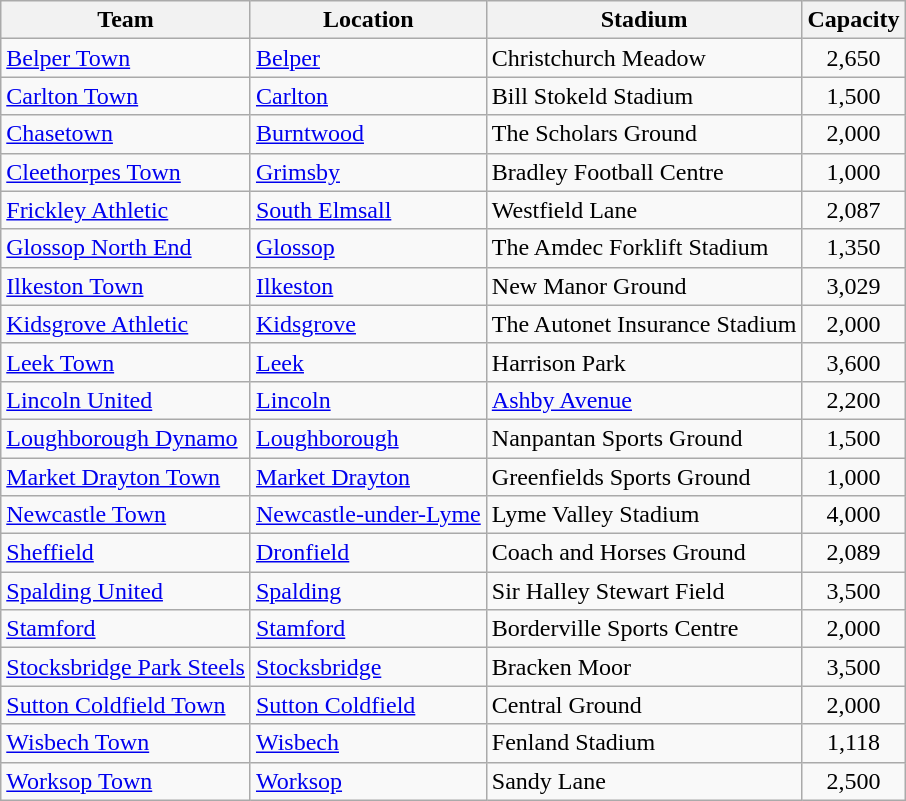<table class="wikitable sortable">
<tr>
<th>Team</th>
<th>Location</th>
<th>Stadium</th>
<th>Capacity</th>
</tr>
<tr>
<td><a href='#'>Belper Town</a></td>
<td><a href='#'>Belper</a></td>
<td>Christchurch Meadow</td>
<td align="center">2,650</td>
</tr>
<tr>
<td><a href='#'>Carlton Town</a></td>
<td><a href='#'>Carlton</a></td>
<td>Bill Stokeld Stadium</td>
<td align="center">1,500</td>
</tr>
<tr>
<td><a href='#'>Chasetown</a></td>
<td><a href='#'>Burntwood</a></td>
<td>The Scholars Ground</td>
<td align="center">2,000</td>
</tr>
<tr>
<td><a href='#'>Cleethorpes Town</a></td>
<td><a href='#'>Grimsby</a></td>
<td>Bradley Football Centre</td>
<td align="center">1,000</td>
</tr>
<tr>
<td><a href='#'>Frickley Athletic</a></td>
<td><a href='#'>South Elmsall</a></td>
<td>Westfield Lane</td>
<td align="center">2,087</td>
</tr>
<tr>
<td><a href='#'>Glossop North End</a></td>
<td><a href='#'>Glossop</a></td>
<td>The Amdec Forklift Stadium</td>
<td align="center">1,350</td>
</tr>
<tr>
<td><a href='#'>Ilkeston Town</a></td>
<td><a href='#'>Ilkeston</a></td>
<td>New Manor Ground</td>
<td align="center">3,029</td>
</tr>
<tr>
<td><a href='#'>Kidsgrove Athletic</a></td>
<td><a href='#'>Kidsgrove</a></td>
<td>The Autonet Insurance Stadium</td>
<td align="center">2,000</td>
</tr>
<tr>
<td><a href='#'>Leek Town</a></td>
<td><a href='#'>Leek</a></td>
<td>Harrison Park</td>
<td align="center">3,600</td>
</tr>
<tr>
<td><a href='#'>Lincoln United</a></td>
<td><a href='#'>Lincoln</a></td>
<td><a href='#'>Ashby Avenue</a></td>
<td align="center">2,200</td>
</tr>
<tr>
<td><a href='#'>Loughborough Dynamo</a></td>
<td><a href='#'>Loughborough</a></td>
<td>Nanpantan Sports Ground</td>
<td align="center">1,500</td>
</tr>
<tr>
<td><a href='#'>Market Drayton Town</a></td>
<td><a href='#'>Market Drayton</a></td>
<td>Greenfields Sports Ground</td>
<td align="center">1,000</td>
</tr>
<tr>
<td><a href='#'>Newcastle Town</a></td>
<td><a href='#'>Newcastle-under-Lyme</a></td>
<td>Lyme Valley Stadium</td>
<td align="center">4,000</td>
</tr>
<tr>
<td><a href='#'>Sheffield</a></td>
<td><a href='#'>Dronfield</a></td>
<td>Coach and Horses Ground</td>
<td align="center">2,089</td>
</tr>
<tr>
<td><a href='#'>Spalding United</a></td>
<td><a href='#'>Spalding</a></td>
<td>Sir Halley Stewart Field</td>
<td align="center">3,500</td>
</tr>
<tr>
<td><a href='#'>Stamford</a></td>
<td><a href='#'>Stamford</a></td>
<td>Borderville Sports Centre</td>
<td align="center">2,000</td>
</tr>
<tr>
<td><a href='#'>Stocksbridge Park Steels</a></td>
<td><a href='#'>Stocksbridge</a></td>
<td>Bracken Moor</td>
<td align="center">3,500</td>
</tr>
<tr>
<td><a href='#'>Sutton Coldfield Town</a></td>
<td><a href='#'>Sutton Coldfield</a></td>
<td>Central Ground</td>
<td align="center">2,000</td>
</tr>
<tr>
<td><a href='#'>Wisbech Town</a></td>
<td><a href='#'>Wisbech</a></td>
<td>Fenland Stadium</td>
<td align="center">1,118</td>
</tr>
<tr>
<td><a href='#'>Worksop Town</a></td>
<td><a href='#'>Worksop</a></td>
<td>Sandy Lane</td>
<td align="center">2,500</td>
</tr>
</table>
